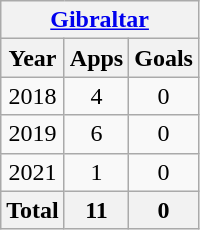<table class="wikitable" style="text-align:center">
<tr>
<th colspan=3><a href='#'>Gibraltar</a></th>
</tr>
<tr>
<th>Year</th>
<th>Apps</th>
<th>Goals</th>
</tr>
<tr>
<td>2018</td>
<td>4</td>
<td>0</td>
</tr>
<tr>
<td>2019</td>
<td>6</td>
<td>0</td>
</tr>
<tr>
<td>2021</td>
<td>1</td>
<td>0</td>
</tr>
<tr>
<th>Total</th>
<th>11</th>
<th>0</th>
</tr>
</table>
